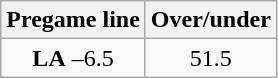<table class="wikitable">
<tr align="center">
<th style=>Pregame line</th>
<th style=>Over/under</th>
</tr>
<tr align="center">
<td><strong>LA</strong> –6.5</td>
<td>51.5</td>
</tr>
</table>
